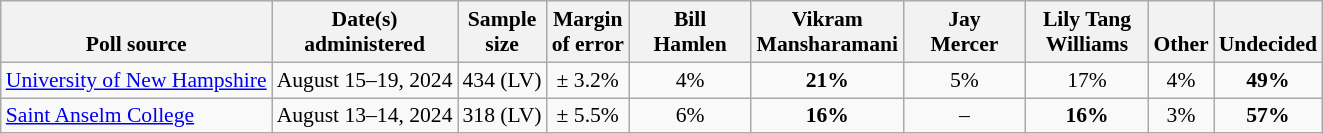<table class="wikitable" style="font-size:90%;text-align:center;">
<tr valign=bottom>
<th>Poll source</th>
<th>Date(s)<br>administered</th>
<th>Sample<br>size</th>
<th>Margin<br>of error</th>
<th style="width:75px;">Bill<br>Hamlen</th>
<th style="width:75px;">Vikram<br>Mansharamani</th>
<th style="width:75px;">Jay<br>Mercer</th>
<th style="width:75px;">Lily Tang<br>Williams</th>
<th>Other</th>
<th>Undecided</th>
</tr>
<tr>
<td style="text-align:left;"><a href='#'>University of New Hampshire</a></td>
<td>August 15–19, 2024</td>
<td>434 (LV)</td>
<td>± 3.2%</td>
<td>4%</td>
<td><strong>21%</strong></td>
<td>5%</td>
<td>17%</td>
<td>4%</td>
<td><strong>49%</strong></td>
</tr>
<tr>
<td style="text-align:left;"><a href='#'>Saint Anselm College</a></td>
<td>August 13–14, 2024</td>
<td>318 (LV)</td>
<td>± 5.5%</td>
<td>6%</td>
<td><strong>16%</strong></td>
<td>–</td>
<td><strong>16%</strong></td>
<td>3%</td>
<td><strong>57%</strong></td>
</tr>
</table>
